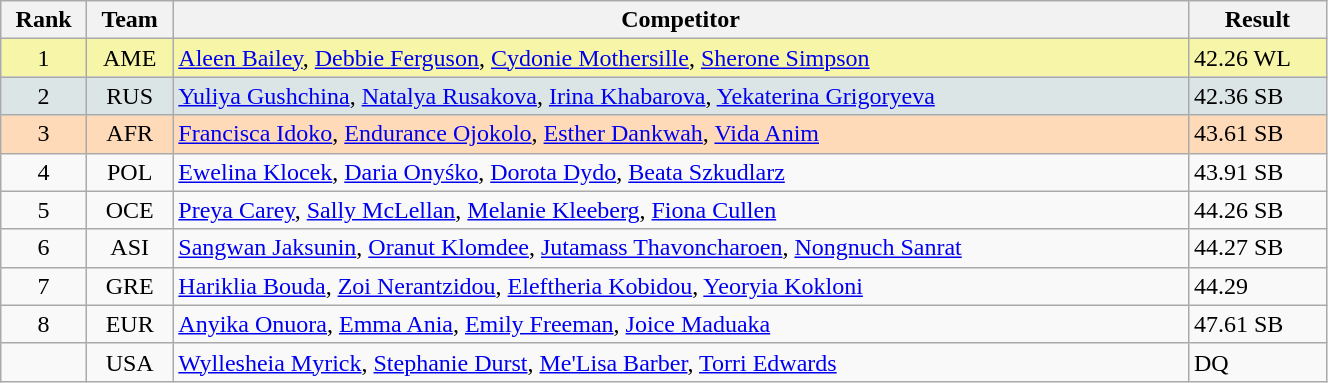<table class="wikitable" width=70% style=text-align:center>
<tr>
<th>Rank</th>
<th>Team</th>
<th>Competitor</th>
<th>Result</th>
</tr>
<tr bgcolor="#F7F6A8">
<td>1</td>
<td>AME</td>
<td align="left"><a href='#'>Aleen Bailey</a>, <a href='#'>Debbie Ferguson</a>, <a href='#'>Cydonie Mothersille</a>, <a href='#'>Sherone Simpson</a></td>
<td align="left">42.26 WL</td>
</tr>
<tr bgcolor="#DCE5E5">
<td>2</td>
<td>RUS</td>
<td align="left"><a href='#'>Yuliya Gushchina</a>, <a href='#'>Natalya Rusakova</a>, <a href='#'>Irina Khabarova</a>, <a href='#'>Yekaterina Grigoryeva</a></td>
<td align="left">42.36 SB</td>
</tr>
<tr bgcolor="#FFDAB9">
<td>3</td>
<td>AFR</td>
<td align="left"><a href='#'>Francisca Idoko</a>, <a href='#'>Endurance Ojokolo</a>, <a href='#'>Esther Dankwah</a>, <a href='#'>Vida Anim</a></td>
<td align="left">43.61 SB</td>
</tr>
<tr>
<td>4</td>
<td>POL</td>
<td align="left"><a href='#'>Ewelina Klocek</a>, <a href='#'>Daria Onyśko</a>, <a href='#'>Dorota Dydo</a>, <a href='#'>Beata Szkudlarz</a></td>
<td align="left">43.91 SB</td>
</tr>
<tr>
<td>5</td>
<td>OCE</td>
<td align="left"><a href='#'>Preya Carey</a>, <a href='#'>Sally McLellan</a>, <a href='#'>Melanie Kleeberg</a>, <a href='#'>Fiona Cullen</a></td>
<td align="left">44.26 SB</td>
</tr>
<tr>
<td>6</td>
<td>ASI</td>
<td align="left"><a href='#'>Sangwan Jaksunin</a>, <a href='#'>Oranut Klomdee</a>, <a href='#'>Jutamass Thavoncharoen</a>, <a href='#'>Nongnuch Sanrat</a></td>
<td align="left">44.27 SB</td>
</tr>
<tr>
<td>7</td>
<td>GRE</td>
<td align="left"><a href='#'>Hariklia Bouda</a>, <a href='#'>Zoi Nerantzidou</a>, <a href='#'>Eleftheria Kobidou</a>, <a href='#'>Yeoryia Kokloni</a></td>
<td align="left">44.29</td>
</tr>
<tr>
<td>8</td>
<td>EUR</td>
<td align="left"><a href='#'>Anyika Onuora</a>, <a href='#'>Emma Ania</a>, <a href='#'>Emily Freeman</a>, <a href='#'>Joice Maduaka</a></td>
<td align="left">47.61 SB</td>
</tr>
<tr>
<td></td>
<td>USA</td>
<td align="left"><a href='#'>Wyllesheia Myrick</a>, <a href='#'>Stephanie Durst</a>, <a href='#'>Me'Lisa Barber</a>, <a href='#'>Torri Edwards</a></td>
<td align="left">DQ</td>
</tr>
</table>
